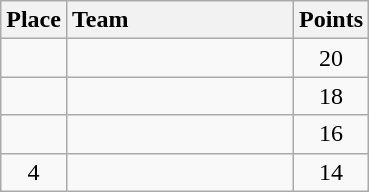<table class="wikitable" style="text-align:center; padding-bottom:0;">
<tr>
<th>Place</th>
<th style="width:9em; text-align:left;">Team</th>
<th>Points</th>
</tr>
<tr>
<td></td>
<td align=left></td>
<td>20</td>
</tr>
<tr>
<td></td>
<td align=left></td>
<td>18</td>
</tr>
<tr>
<td></td>
<td align=left></td>
<td>16</td>
</tr>
<tr>
<td>4</td>
<td align=left></td>
<td>14</td>
</tr>
</table>
